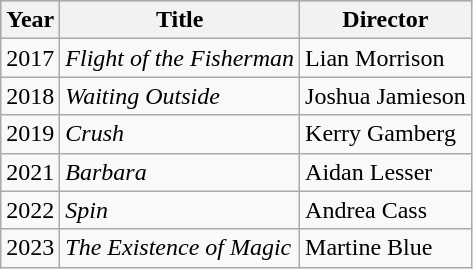<table class="wikitable">
<tr style="background:#B0C4DE;">
<th>Year</th>
<th>Title</th>
<th>Director</th>
</tr>
<tr>
<td>2017</td>
<td><em>Flight of the Fisherman</em></td>
<td>Lian Morrison</td>
</tr>
<tr>
<td>2018</td>
<td><em>Waiting Outside</em></td>
<td>Joshua Jamieson</td>
</tr>
<tr>
<td>2019</td>
<td><em>Crush</em></td>
<td>Kerry Gamberg</td>
</tr>
<tr>
<td>2021</td>
<td><em>Barbara</em></td>
<td>Aidan Lesser</td>
</tr>
<tr>
<td>2022</td>
<td><em>Spin</em></td>
<td>Andrea Cass</td>
</tr>
<tr>
<td>2023</td>
<td><em>The Existence of Magic</em></td>
<td>Martine Blue</td>
</tr>
</table>
